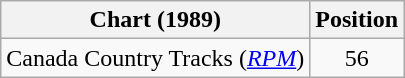<table class="wikitable sortable">
<tr>
<th scope="col">Chart (1989)</th>
<th scope="col">Position</th>
</tr>
<tr>
<td>Canada Country Tracks (<em><a href='#'>RPM</a></em>)</td>
<td align="center">56</td>
</tr>
</table>
